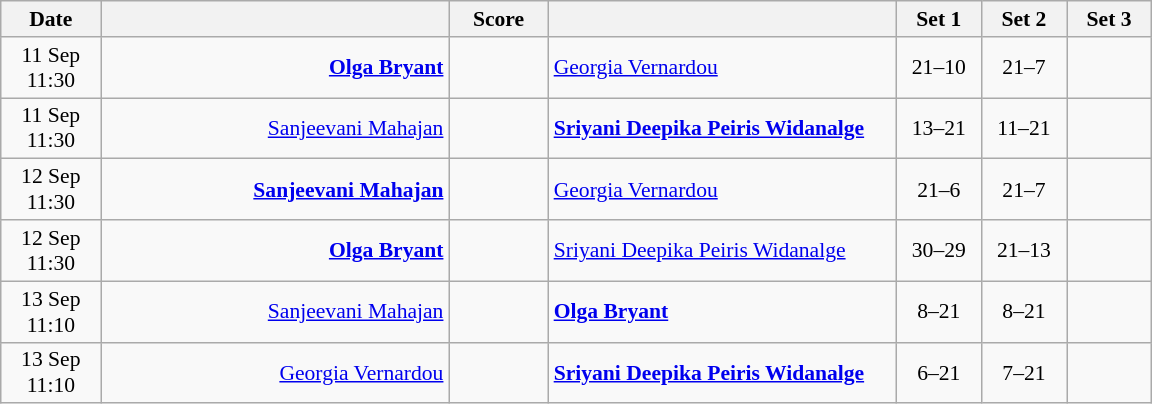<table class="wikitable" style="text-align: center; font-size:90%">
<tr>
<th width="60">Date</th>
<th align="right" width="225"></th>
<th width="60">Score</th>
<th align="left" width="225"></th>
<th width="50">Set 1</th>
<th width="50">Set 2</th>
<th width="50">Set 3</th>
</tr>
<tr>
<td>11 Sep<br>11:30</td>
<td align="right"><strong><a href='#'>Olga Bryant</a> </strong></td>
<td align="center"></td>
<td align="left"> <a href='#'>Georgia Vernardou</a></td>
<td>21–10</td>
<td>21–7</td>
<td></td>
</tr>
<tr>
<td>11 Sep<br>11:30</td>
<td align="right"><a href='#'>Sanjeevani Mahajan</a> </td>
<td align="center"></td>
<td align="left"><strong> <a href='#'>Sriyani Deepika Peiris Widanalge</a></strong></td>
<td>13–21</td>
<td>11–21</td>
<td></td>
</tr>
<tr>
<td>12 Sep<br>11:30</td>
<td align="right"><strong><a href='#'>Sanjeevani Mahajan</a> </strong></td>
<td align="center"></td>
<td align="left"> <a href='#'>Georgia Vernardou</a></td>
<td>21–6</td>
<td>21–7</td>
<td></td>
</tr>
<tr>
<td>12 Sep<br>11:30</td>
<td align="right"><strong><a href='#'>Olga Bryant</a> </strong></td>
<td align="center"></td>
<td align="left"> <a href='#'>Sriyani Deepika Peiris Widanalge</a></td>
<td>30–29</td>
<td>21–13</td>
<td></td>
</tr>
<tr>
<td>13 Sep<br>11:10</td>
<td align="right"><a href='#'>Sanjeevani Mahajan</a> </td>
<td align="center"></td>
<td align="left"><strong> <a href='#'>Olga Bryant</a></strong></td>
<td>8–21</td>
<td>8–21</td>
<td></td>
</tr>
<tr>
<td>13 Sep<br>11:10</td>
<td align="right"><a href='#'>Georgia Vernardou</a> </td>
<td align="center"></td>
<td align="left"><strong> <a href='#'>Sriyani Deepika Peiris Widanalge</a></strong></td>
<td>6–21</td>
<td>7–21</td>
<td></td>
</tr>
</table>
